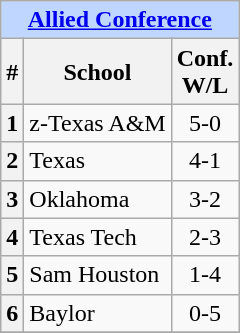<table class="wikitable sortable collapsible collapsed">
<tr>
<th colspan=3 style="background:#BFD7FF; color:white"><a href='#'>Allied Conference</a></th>
</tr>
<tr>
<th>#</th>
<th>School</th>
<th>Conf. <br> W/L</th>
</tr>
<tr>
<th>1</th>
<td>z-Texas A&M</td>
<td align="center">5-0</td>
</tr>
<tr>
<th>2</th>
<td>Texas</td>
<td align="center">4-1</td>
</tr>
<tr>
<th>3</th>
<td>Oklahoma</td>
<td align="center">3-2</td>
</tr>
<tr>
<th>4</th>
<td>Texas Tech</td>
<td align="center">2-3</td>
</tr>
<tr>
<th>5</th>
<td>Sam Houston</td>
<td align="center">1-4</td>
</tr>
<tr>
<th>6</th>
<td>Baylor</td>
<td align="center">0-5</td>
</tr>
<tr>
</tr>
</table>
